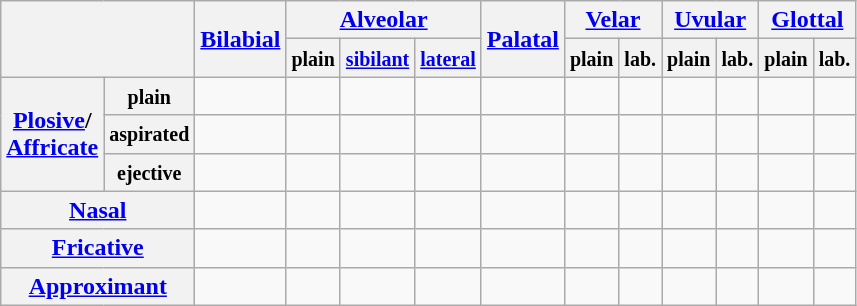<table class="wikitable" style="text-align:center">
<tr>
<th rowspan="2" colspan="2"></th>
<th rowspan="2"><a href='#'>Bilabial</a></th>
<th colspan="3"><a href='#'>Alveolar</a></th>
<th rowspan="2"><a href='#'>Palatal</a></th>
<th colspan="2"><a href='#'>Velar</a></th>
<th colspan="2"><a href='#'>Uvular</a></th>
<th colspan="2"><a href='#'>Glottal</a></th>
</tr>
<tr>
<th><small>plain</small></th>
<th><small><a href='#'>sibilant</a></small></th>
<th><small><a href='#'>lateral</a></small></th>
<th><small>plain</small></th>
<th><small>lab.</small></th>
<th><small>plain</small></th>
<th><small>lab.</small></th>
<th><small>plain</small></th>
<th><small>lab.</small></th>
</tr>
<tr>
<th rowspan="3"><a href='#'>Plosive</a>/<br><a href='#'>Affricate</a></th>
<th><small>plain</small></th>
<td></td>
<td></td>
<td></td>
<td></td>
<td></td>
<td></td>
<td></td>
<td></td>
<td></td>
<td></td>
<td></td>
</tr>
<tr>
<th><small>aspirated</small></th>
<td></td>
<td></td>
<td></td>
<td></td>
<td></td>
<td></td>
<td></td>
<td></td>
<td></td>
<td></td>
<td></td>
</tr>
<tr>
<th><small>ejective</small></th>
<td></td>
<td></td>
<td></td>
<td></td>
<td></td>
<td></td>
<td></td>
<td></td>
<td></td>
<td></td>
<td></td>
</tr>
<tr>
<th colspan="2"><a href='#'>Nasal</a></th>
<td></td>
<td></td>
<td></td>
<td></td>
<td></td>
<td></td>
<td></td>
<td></td>
<td></td>
<td></td>
<td></td>
</tr>
<tr>
<th colspan="2"><a href='#'>Fricative</a></th>
<td></td>
<td></td>
<td></td>
<td></td>
<td></td>
<td></td>
<td></td>
<td></td>
<td></td>
<td></td>
<td></td>
</tr>
<tr>
<th colspan="2"><a href='#'>Approximant</a></th>
<td></td>
<td></td>
<td></td>
<td></td>
<td></td>
<td></td>
<td></td>
<td></td>
<td></td>
<td></td>
<td></td>
</tr>
</table>
